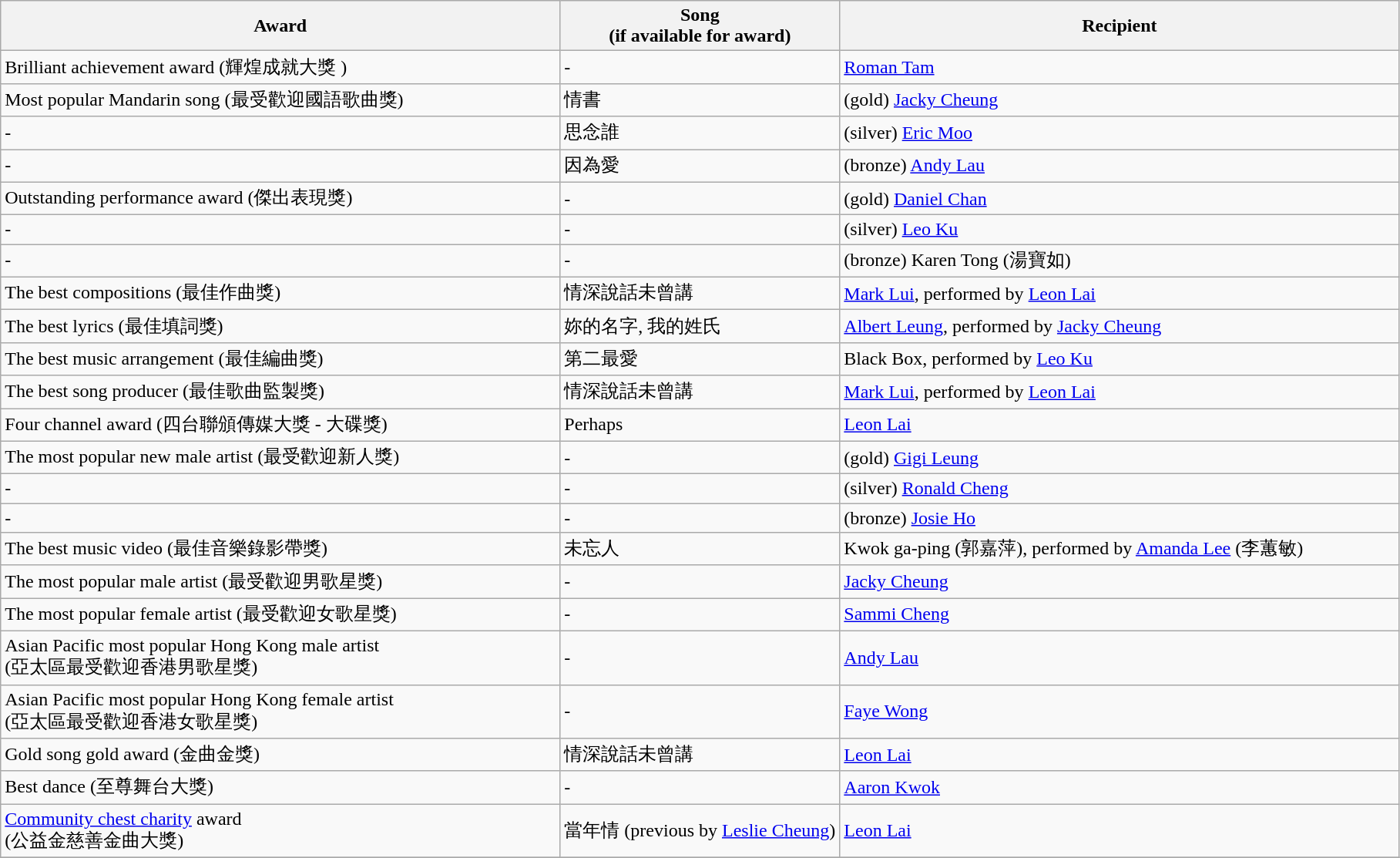<table class="wikitable">
<tr>
<th width=40%>Award</th>
<th width=20%>Song<br>(if available for award)</th>
<th width=40%>Recipient</th>
</tr>
<tr>
<td>Brilliant achievement award (輝煌成就大獎 )</td>
<td>-</td>
<td><a href='#'>Roman Tam</a></td>
</tr>
<tr>
<td>Most popular Mandarin song (最受歡迎國語歌曲獎)</td>
<td>情書</td>
<td>(gold) <a href='#'>Jacky Cheung</a></td>
</tr>
<tr>
<td>-</td>
<td>思念誰</td>
<td>(silver) <a href='#'>Eric Moo</a></td>
</tr>
<tr>
<td>-</td>
<td>因為愛</td>
<td>(bronze) <a href='#'>Andy Lau</a></td>
</tr>
<tr>
<td>Outstanding performance award (傑出表現獎)</td>
<td>-</td>
<td>(gold) <a href='#'>Daniel Chan</a></td>
</tr>
<tr>
<td>-</td>
<td>-</td>
<td>(silver) <a href='#'>Leo Ku</a></td>
</tr>
<tr>
<td>-</td>
<td>-</td>
<td>(bronze) Karen Tong (湯寶如)</td>
</tr>
<tr>
<td>The best compositions (最佳作曲獎)</td>
<td>情深說話未曾講</td>
<td><a href='#'>Mark Lui</a>, performed by <a href='#'>Leon Lai</a></td>
</tr>
<tr>
<td>The best lyrics (最佳填詞獎)</td>
<td>妳的名字, 我的姓氏</td>
<td><a href='#'>Albert Leung</a>, performed by <a href='#'>Jacky Cheung</a></td>
</tr>
<tr>
<td>The best music arrangement (最佳編曲獎)</td>
<td>第二最愛</td>
<td>Black Box, performed by <a href='#'>Leo Ku</a></td>
</tr>
<tr>
<td>The best song producer (最佳歌曲監製獎)</td>
<td>情深說話未曾講</td>
<td><a href='#'>Mark Lui</a>, performed by <a href='#'>Leon Lai</a></td>
</tr>
<tr>
<td>Four channel award (四台聯頒傳媒大獎 - 大碟獎)</td>
<td>Perhaps</td>
<td><a href='#'>Leon Lai</a></td>
</tr>
<tr>
<td>The most popular new male artist (最受歡迎新人獎)</td>
<td>-</td>
<td>(gold) <a href='#'>Gigi Leung</a></td>
</tr>
<tr>
<td>-</td>
<td>-</td>
<td>(silver) <a href='#'>Ronald Cheng</a></td>
</tr>
<tr>
<td>-</td>
<td>-</td>
<td>(bronze) <a href='#'>Josie Ho</a></td>
</tr>
<tr>
<td>The best music video (最佳音樂錄影帶獎)</td>
<td>未忘人</td>
<td>Kwok ga-ping (郭嘉萍), performed by <a href='#'>Amanda Lee</a> (李蕙敏)</td>
</tr>
<tr>
<td>The most popular male artist (最受歡迎男歌星獎)</td>
<td>-</td>
<td><a href='#'>Jacky Cheung</a></td>
</tr>
<tr>
<td>The most popular female artist (最受歡迎女歌星獎)</td>
<td>-</td>
<td><a href='#'>Sammi Cheng</a></td>
</tr>
<tr>
<td>Asian Pacific most popular Hong Kong male artist<br>(亞太區最受歡迎香港男歌星獎)</td>
<td>-</td>
<td><a href='#'>Andy Lau</a></td>
</tr>
<tr>
<td>Asian Pacific most popular Hong Kong female artist<br>(亞太區最受歡迎香港女歌星獎)</td>
<td>-</td>
<td><a href='#'>Faye Wong</a></td>
</tr>
<tr>
<td>Gold song gold award (金曲金獎)</td>
<td>情深說話未曾講</td>
<td><a href='#'>Leon Lai</a></td>
</tr>
<tr>
<td>Best dance (至尊舞台大獎)</td>
<td>-</td>
<td><a href='#'>Aaron Kwok</a></td>
</tr>
<tr>
<td><a href='#'>Community chest charity</a> award<br>(公益金慈善金曲大獎)</td>
<td>當年情 (previous by <a href='#'>Leslie Cheung</a>)</td>
<td><a href='#'>Leon Lai</a></td>
</tr>
<tr>
</tr>
</table>
